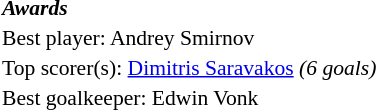<table width=100% cellspacing=1 style="font-size: 90%;">
<tr>
<td><strong><em>Awards</em></strong></td>
</tr>
<tr>
<td>Best player:  Andrey Smirnov</td>
</tr>
<tr>
<td colspan=4>Top scorer(s):  <a href='#'>Dimitris Saravakos</a> <em>(6 goals)</em></td>
</tr>
<tr>
<td>Best goalkeeper:  Edwin Vonk</td>
</tr>
</table>
